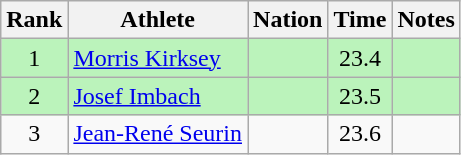<table class="wikitable sortable" style="text-align:center">
<tr>
<th>Rank</th>
<th>Athlete</th>
<th>Nation</th>
<th>Time</th>
<th>Notes</th>
</tr>
<tr bgcolor=bbf3bb>
<td>1</td>
<td align=left><a href='#'>Morris Kirksey</a></td>
<td align=left></td>
<td>23.4</td>
<td></td>
</tr>
<tr bgcolor=bbf3bb>
<td>2</td>
<td align=left><a href='#'>Josef Imbach</a></td>
<td align=left></td>
<td>23.5</td>
<td></td>
</tr>
<tr>
<td>3</td>
<td align=left><a href='#'>Jean-René Seurin</a></td>
<td align=left></td>
<td>23.6</td>
<td></td>
</tr>
</table>
